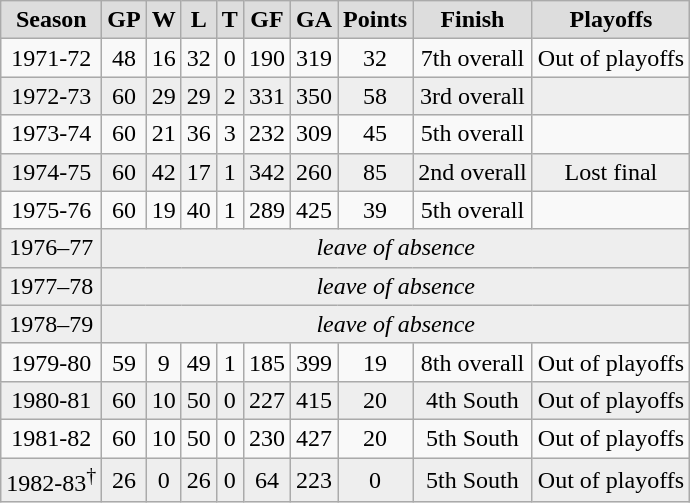<table class="wikitable">
<tr align="center"  bgcolor="#dddddd">
<td><strong>Season</strong></td>
<td><strong>GP </strong></td>
<td><strong> W </strong></td>
<td><strong> L </strong></td>
<td><strong> T </strong></td>
<td><strong>GF </strong></td>
<td><strong>GA </strong></td>
<td><strong>Points</strong></td>
<td><strong>Finish</strong></td>
<td><strong>Playoffs</strong></td>
</tr>
<tr align="center">
<td>1971-72</td>
<td>48</td>
<td>16</td>
<td>32</td>
<td>0</td>
<td>190</td>
<td>319</td>
<td>32</td>
<td>7th overall</td>
<td>Out of playoffs</td>
</tr>
<tr align="center" bgcolor="#eeeeee">
<td>1972-73</td>
<td>60</td>
<td>29</td>
<td>29</td>
<td>2</td>
<td>331</td>
<td>350</td>
<td>58</td>
<td>3rd overall</td>
<td></td>
</tr>
<tr align="center">
<td>1973-74</td>
<td>60</td>
<td>21</td>
<td>36</td>
<td>3</td>
<td>232</td>
<td>309</td>
<td>45</td>
<td>5th overall</td>
<td></td>
</tr>
<tr align="center" bgcolor="#eeeeee">
<td>1974-75</td>
<td>60</td>
<td>42</td>
<td>17</td>
<td>1</td>
<td>342</td>
<td>260</td>
<td>85</td>
<td>2nd overall</td>
<td>Lost final</td>
</tr>
<tr align="center">
<td>1975-76</td>
<td>60</td>
<td>19</td>
<td>40</td>
<td>1</td>
<td>289</td>
<td>425</td>
<td>39</td>
<td>5th overall</td>
<td></td>
</tr>
<tr align="center" bgcolor="#eeeeee">
<td>1976–77</td>
<td colspan=10><em>leave of absence</em></td>
</tr>
<tr align="center" bgcolor="#eeeeee">
<td>1977–78</td>
<td colspan=10><em>leave of absence</em></td>
</tr>
<tr align="center" bgcolor="#eeeeee">
<td>1978–79</td>
<td colspan=10><em>leave of absence</em></td>
</tr>
<tr align="center">
<td>1979-80</td>
<td>59</td>
<td>9</td>
<td>49</td>
<td>1</td>
<td>185</td>
<td>399</td>
<td>19</td>
<td>8th overall</td>
<td>Out of playoffs</td>
</tr>
<tr align="center" bgcolor="#eeeeee">
<td>1980-81</td>
<td>60</td>
<td>10</td>
<td>50</td>
<td>0</td>
<td>227</td>
<td>415</td>
<td>20</td>
<td>4th South</td>
<td>Out of playoffs</td>
</tr>
<tr align="center">
<td>1981-82</td>
<td>60</td>
<td>10</td>
<td>50</td>
<td>0</td>
<td>230</td>
<td>427</td>
<td>20</td>
<td>5th South</td>
<td>Out of playoffs</td>
</tr>
<tr align="center" bgcolor="#eeeeee">
<td>1982-83<sup>†</sup></td>
<td>26</td>
<td>0</td>
<td>26</td>
<td>0</td>
<td>64</td>
<td>223</td>
<td>0</td>
<td>5th South</td>
<td>Out of playoffs</td>
</tr>
</table>
